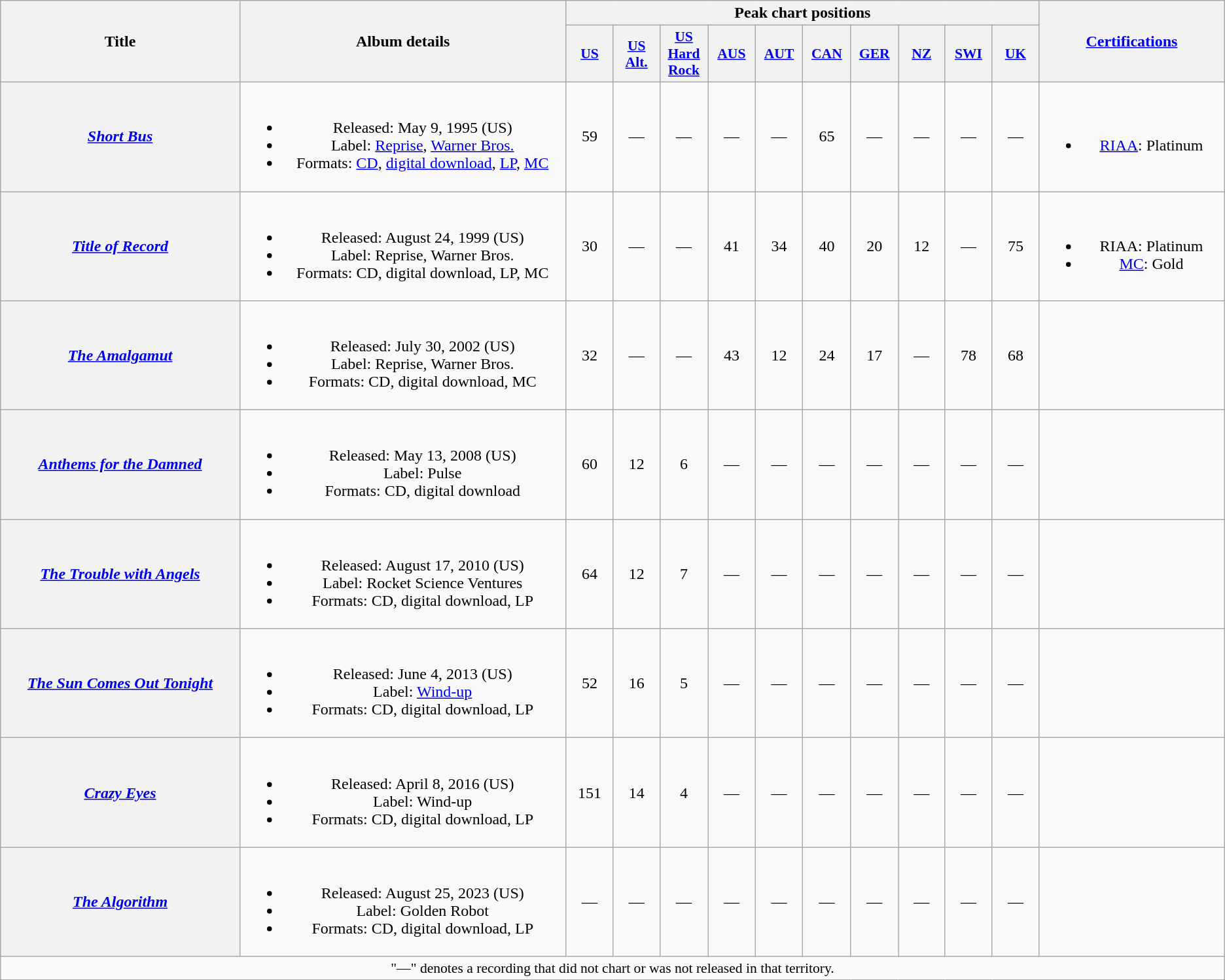<table class="wikitable plainrowheaders" style="text-align:center;">
<tr>
<th scope="col" rowspan="2" style="width:16em;">Title</th>
<th scope="col" rowspan="2" style="width:22em;">Album details</th>
<th scope="col" colspan="10">Peak chart positions</th>
<th scope="col" rowspan="2" style="width:12em;"><a href='#'>Certifications</a></th>
</tr>
<tr>
<th scope="col" style="width:3em;font-size:90%;"><a href='#'>US</a><br></th>
<th scope="col" style="width:3em;font-size:90%;"><a href='#'>US<br>Alt.</a><br></th>
<th scope="col" style="width:3em;font-size:90%;"><a href='#'>US<br>Hard Rock</a><br></th>
<th scope="col" style="width:3em;font-size:90%;"><a href='#'>AUS</a><br></th>
<th scope="col" style="width:3em;font-size:90%;"><a href='#'>AUT</a><br></th>
<th scope="col" style="width:3em;font-size:90%;"><a href='#'>CAN</a><br></th>
<th scope="col" style="width:3em;font-size:90%;"><a href='#'>GER</a><br></th>
<th scope="col" style="width:3em;font-size:90%;"><a href='#'>NZ</a><br></th>
<th scope="col" style="width:3em;font-size:90%;"><a href='#'>SWI</a><br></th>
<th scope="col" style="width:3em;font-size:90%;"><a href='#'>UK</a><br></th>
</tr>
<tr>
<th scope="row"><em><a href='#'>Short Bus</a></em></th>
<td><br><ul><li>Released: May 9, 1995 <span>(US)</span></li><li>Label: <a href='#'>Reprise</a>, <a href='#'>Warner Bros.</a></li><li>Formats: <a href='#'>CD</a>, <a href='#'>digital download</a>, <a href='#'>LP</a>, <a href='#'>MC</a></li></ul></td>
<td>59</td>
<td>—</td>
<td>—</td>
<td>—</td>
<td>—</td>
<td>65</td>
<td>—</td>
<td>—</td>
<td>—</td>
<td>—</td>
<td><br><ul><li><a href='#'>RIAA</a>: Platinum</li></ul></td>
</tr>
<tr>
<th scope="row"><em><a href='#'>Title of Record</a></em></th>
<td><br><ul><li>Released: August 24, 1999 <span>(US)</span></li><li>Label: Reprise, Warner Bros.</li><li>Formats: CD, digital download, LP, MC</li></ul></td>
<td>30</td>
<td>—</td>
<td>—</td>
<td>41</td>
<td>34</td>
<td>40</td>
<td>20</td>
<td>12</td>
<td>—</td>
<td>75</td>
<td><br><ul><li>RIAA: Platinum</li><li><a href='#'>MC</a>: Gold</li></ul></td>
</tr>
<tr>
<th scope="row"><em><a href='#'>The Amalgamut</a></em></th>
<td><br><ul><li>Released: July 30, 2002 <span>(US)</span></li><li>Label: Reprise, Warner Bros.</li><li>Formats: CD, digital download, MC</li></ul></td>
<td>32</td>
<td>—</td>
<td>—</td>
<td>43</td>
<td>12</td>
<td>24</td>
<td>17</td>
<td>—</td>
<td>78</td>
<td>68</td>
<td></td>
</tr>
<tr>
<th scope="row"><em><a href='#'>Anthems for the Damned</a></em></th>
<td><br><ul><li>Released: May 13, 2008 <span>(US)</span></li><li>Label: Pulse</li><li>Formats: CD, digital download</li></ul></td>
<td>60</td>
<td>12</td>
<td>6</td>
<td>—</td>
<td>—</td>
<td>—</td>
<td>—</td>
<td>—</td>
<td>—</td>
<td>—</td>
<td></td>
</tr>
<tr>
<th scope="row"><em><a href='#'>The Trouble with Angels</a></em></th>
<td><br><ul><li>Released: August 17, 2010 <span>(US)</span></li><li>Label: Rocket Science Ventures</li><li>Formats: CD, digital download, LP</li></ul></td>
<td>64</td>
<td>12</td>
<td>7</td>
<td>—</td>
<td>—</td>
<td>—</td>
<td>—</td>
<td>—</td>
<td>—</td>
<td>—</td>
<td></td>
</tr>
<tr>
<th scope="row"><em><a href='#'>The Sun Comes Out Tonight</a></em></th>
<td><br><ul><li>Released: June 4, 2013 <span>(US)</span></li><li>Label: <a href='#'>Wind-up</a></li><li>Formats: CD, digital download, LP</li></ul></td>
<td>52</td>
<td>16</td>
<td>5</td>
<td>—</td>
<td>—</td>
<td>—</td>
<td>—</td>
<td>—</td>
<td>—</td>
<td>—</td>
<td></td>
</tr>
<tr>
<th scope="row"><em><a href='#'>Crazy Eyes</a></em></th>
<td><br><ul><li>Released: April 8, 2016 <span>(US)</span></li><li>Label: Wind-up</li><li>Formats: CD, digital download, LP</li></ul></td>
<td>151</td>
<td>14</td>
<td>4</td>
<td>—</td>
<td>—</td>
<td>—</td>
<td>—</td>
<td>—</td>
<td>—</td>
<td>—</td>
<td></td>
</tr>
<tr>
<th scope="row"><em><a href='#'>The Algorithm</a></em></th>
<td><br><ul><li>Released: August 25, 2023 <span>(US)</span></li><li>Label: Golden Robot</li><li>Formats: CD, digital download, LP</li></ul></td>
<td>—</td>
<td>—</td>
<td>—</td>
<td>—</td>
<td>—</td>
<td>—</td>
<td>—</td>
<td>—</td>
<td>—</td>
<td>—</td>
<td></td>
</tr>
<tr>
<td colspan="13" style="font-size:90%">"—" denotes a recording that did not chart or was not released in that territory.</td>
</tr>
</table>
